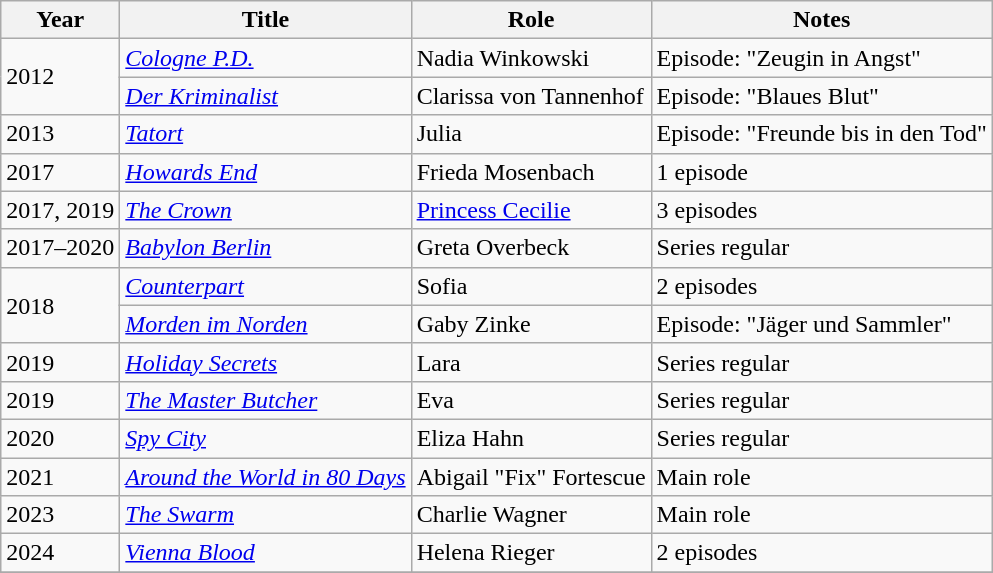<table class="wikitable sortable">
<tr>
<th>Year</th>
<th>Title</th>
<th>Role</th>
<th class="unsortable">Notes</th>
</tr>
<tr>
<td rowspan="2">2012</td>
<td><em><a href='#'>Cologne P.D.</a></em></td>
<td>Nadia Winkowski</td>
<td>Episode: "Zeugin in Angst"</td>
</tr>
<tr>
<td><em><a href='#'>Der Kriminalist</a></em></td>
<td>Clarissa von Tannenhof</td>
<td>Episode: "Blaues Blut"</td>
</tr>
<tr>
<td>2013</td>
<td><em><a href='#'>Tatort</a></em></td>
<td>Julia</td>
<td>Episode: "Freunde bis in den Tod"</td>
</tr>
<tr>
<td>2017</td>
<td><em><a href='#'>Howards End</a></em></td>
<td>Frieda Mosenbach</td>
<td>1 episode</td>
</tr>
<tr>
<td>2017, 2019</td>
<td><em><a href='#'>The Crown</a></em></td>
<td><a href='#'>Princess Cecilie</a></td>
<td>3 episodes</td>
</tr>
<tr>
<td>2017–2020</td>
<td><em><a href='#'>Babylon Berlin</a></em></td>
<td>Greta Overbeck</td>
<td>Series regular</td>
</tr>
<tr>
<td rowspan="2">2018</td>
<td><em><a href='#'>Counterpart</a></em></td>
<td>Sofia</td>
<td>2 episodes</td>
</tr>
<tr>
<td><em><a href='#'>Morden im Norden</a></em></td>
<td>Gaby Zinke</td>
<td>Episode: "Jäger und Sammler"</td>
</tr>
<tr>
<td>2019</td>
<td><em><a href='#'>Holiday Secrets</a></em></td>
<td>Lara</td>
<td>Series regular</td>
</tr>
<tr>
<td>2019</td>
<td><em><a href='#'>The Master Butcher</a></em></td>
<td>Eva</td>
<td>Series regular</td>
</tr>
<tr>
<td>2020</td>
<td><em><a href='#'>Spy City</a></em></td>
<td>Eliza Hahn</td>
<td>Series regular</td>
</tr>
<tr>
<td>2021</td>
<td><em><a href='#'>Around the World in 80 Days</a></em></td>
<td>Abigail "Fix" Fortescue</td>
<td>Main role</td>
</tr>
<tr>
<td>2023</td>
<td><em><a href='#'>The Swarm</a></em></td>
<td>Charlie Wagner</td>
<td>Main role</td>
</tr>
<tr>
<td>2024</td>
<td><em><a href='#'>Vienna Blood</a></em></td>
<td>Helena Rieger</td>
<td>2 episodes</td>
</tr>
<tr>
</tr>
</table>
